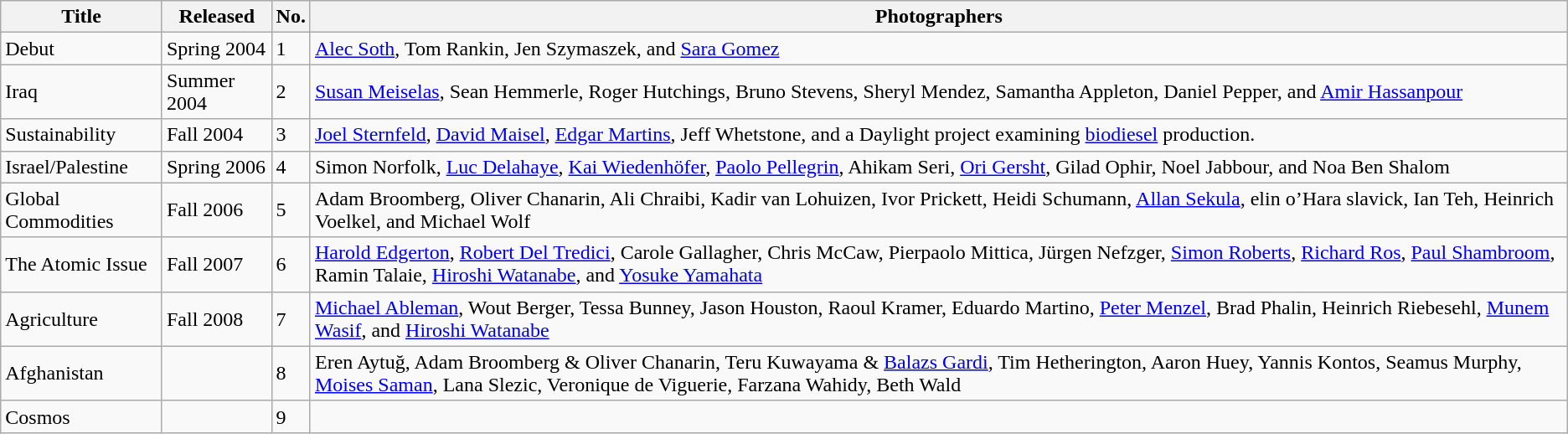<table class="wikitable">
<tr>
<th>Title</th>
<th>Released</th>
<th>No.</th>
<th>Photographers</th>
</tr>
<tr>
<td>Debut</td>
<td>Spring 2004</td>
<td>1</td>
<td><a href='#'>Alec Soth</a>, Tom Rankin, Jen Szymaszek, and <a href='#'>Sara Gomez</a></td>
</tr>
<tr>
<td>Iraq</td>
<td>Summer 2004</td>
<td>2</td>
<td><a href='#'>Susan Meiselas</a>, Sean Hemmerle, Roger Hutchings, Bruno Stevens, Sheryl Mendez, Samantha Appleton, Daniel Pepper, and <a href='#'>Amir Hassanpour</a></td>
</tr>
<tr>
<td>Sustainability</td>
<td>Fall 2004</td>
<td>3</td>
<td><a href='#'>Joel Sternfeld</a>, <a href='#'>David Maisel</a>, <a href='#'>Edgar Martins</a>, Jeff Whetstone, and a Daylight project examining <a href='#'>biodiesel</a> production.</td>
</tr>
<tr>
<td>Israel/Palestine</td>
<td>Spring 2006</td>
<td>4</td>
<td>Simon Norfolk, <a href='#'>Luc Delahaye</a>, <a href='#'>Kai Wiedenhöfer</a>, <a href='#'>Paolo Pellegrin</a>, Ahikam Seri, <a href='#'>Ori Gersht</a>, Gilad Ophir, Noel Jabbour, and Noa Ben Shalom</td>
</tr>
<tr>
<td>Global Commodities</td>
<td>Fall 2006</td>
<td>5</td>
<td>Adam Broomberg, Oliver Chanarin, Ali Chraibi, Kadir van Lohuizen, Ivor Prickett, Heidi Schumann, <a href='#'>Allan Sekula</a>, elin o’Hara slavick, Ian Teh, Heinrich Voelkel, and Michael Wolf</td>
</tr>
<tr>
<td>The Atomic Issue</td>
<td>Fall 2007</td>
<td>6</td>
<td><a href='#'>Harold Edgerton</a>, <a href='#'>Robert Del Tredici</a>, Carole Gallagher, Chris McCaw, Pierpaolo Mittica, Jürgen Nefzger, <a href='#'>Simon Roberts</a>, <a href='#'>Richard Ros</a>, <a href='#'>Paul Shambroom</a>, Ramin Talaie, <a href='#'>Hiroshi Watanabe</a>, and <a href='#'>Yosuke Yamahata</a></td>
</tr>
<tr>
<td>Agriculture</td>
<td>Fall 2008</td>
<td>7</td>
<td><a href='#'>Michael Ableman</a>, Wout Berger, Tessa Bunney, Jason Houston, Raoul Kramer, Eduardo Martino, <a href='#'>Peter Menzel</a>, Brad Phalin, Heinrich Riebesehl, <a href='#'>Munem Wasif</a>, and <a href='#'>Hiroshi Watanabe</a></td>
</tr>
<tr>
<td>Afghanistan</td>
<td></td>
<td>8</td>
<td>Eren Aytuğ, Adam Broomberg & Oliver Chanarin, Teru Kuwayama & <a href='#'>Balazs Gardi</a>, Tim Hetherington, Aaron Huey, Yannis Kontos, Seamus Murphy, <a href='#'>Moises Saman</a>, Lana Slezic, Veronique de Viguerie, Farzana Wahidy, Beth Wald</td>
</tr>
<tr>
<td>Cosmos</td>
<td></td>
<td>9</td>
<td></td>
</tr>
</table>
